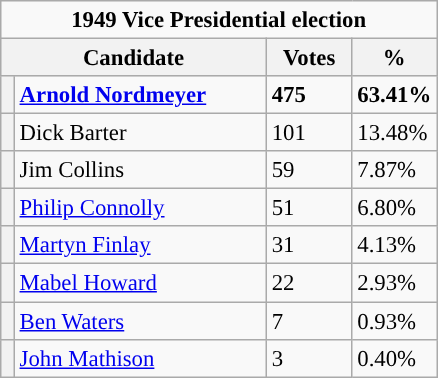<table class="wikitable" style="font-size: 95%;">
<tr>
<td colspan=4 style="text-align:center;"><strong>1949 Vice Presidential election</strong></td>
</tr>
<tr style="background-color:#E9E9E9">
<th colspan="2" style="width: 170px">Candidate</th>
<th style="width: 50px">Votes</th>
<th style="width: 40px">%</th>
</tr>
<tr>
<th style="background-color: "></th>
<td><strong><a href='#'>Arnold Nordmeyer</a></strong></td>
<td><strong>475</strong></td>
<td><strong>63.41%</strong></td>
</tr>
<tr>
<th style="background-color: "></th>
<td>Dick Barter</td>
<td>101</td>
<td>13.48%</td>
</tr>
<tr>
<th style="background-color: "></th>
<td>Jim Collins</td>
<td>59</td>
<td>7.87%</td>
</tr>
<tr>
<th style="background-color: "></th>
<td><a href='#'>Philip Connolly</a></td>
<td>51</td>
<td>6.80%</td>
</tr>
<tr>
<th style="background-color: "></th>
<td><a href='#'>Martyn Finlay</a></td>
<td>31</td>
<td>4.13%</td>
</tr>
<tr>
<th style="background-color: "></th>
<td><a href='#'>Mabel Howard</a></td>
<td>22</td>
<td>2.93%</td>
</tr>
<tr>
<th style="background-color: "></th>
<td><a href='#'>Ben Waters</a></td>
<td>7</td>
<td>0.93%</td>
</tr>
<tr>
<th style="background-color: "></th>
<td><a href='#'>John Mathison</a></td>
<td>3</td>
<td>0.40%</td>
</tr>
</table>
